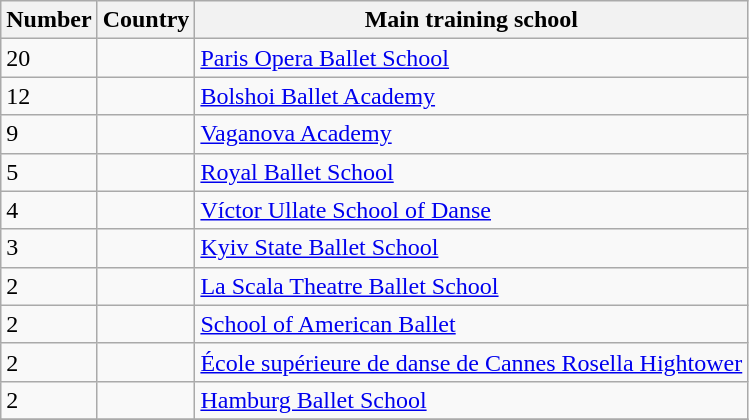<table class="wikitable">
<tr>
<th>Number</th>
<th>Country</th>
<th>Main training school</th>
</tr>
<tr>
<td>20</td>
<td></td>
<td><a href='#'>Paris Opera Ballet School</a></td>
</tr>
<tr>
<td>12</td>
<td></td>
<td><a href='#'>Bolshoi Ballet Academy</a></td>
</tr>
<tr>
<td>9</td>
<td></td>
<td><a href='#'>Vaganova Academy</a></td>
</tr>
<tr>
<td>5</td>
<td></td>
<td><a href='#'>Royal Ballet School</a></td>
</tr>
<tr>
<td>4</td>
<td></td>
<td><a href='#'>Víctor Ullate School of Danse</a></td>
</tr>
<tr>
<td>3</td>
<td></td>
<td><a href='#'>Kyiv State Ballet School</a></td>
</tr>
<tr>
<td>2</td>
<td></td>
<td><a href='#'>La Scala Theatre Ballet School</a></td>
</tr>
<tr>
<td>2</td>
<td></td>
<td><a href='#'>School of American Ballet</a></td>
</tr>
<tr>
<td>2</td>
<td></td>
<td><a href='#'>École supérieure de danse de Cannes Rosella Hightower</a></td>
</tr>
<tr>
<td>2</td>
<td></td>
<td><a href='#'>Hamburg Ballet School</a></td>
</tr>
<tr>
</tr>
</table>
